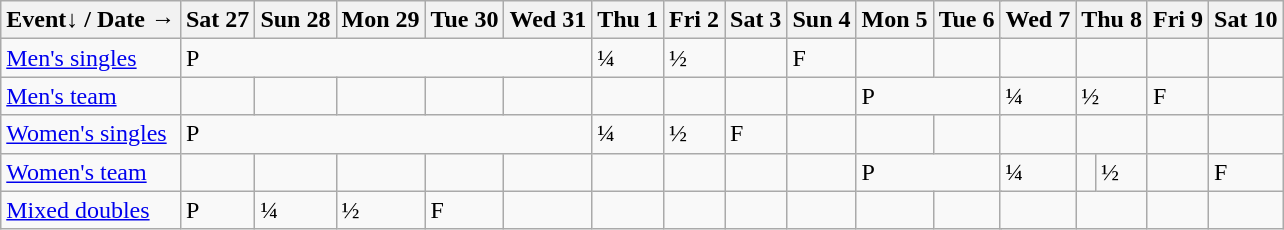<table class="wikitable olympic-schedule table-tennis">
<tr>
<th>Event↓ / Date →</th>
<th>Sat 27</th>
<th>Sun 28</th>
<th>Mon 29</th>
<th>Tue 30</th>
<th>Wed 31</th>
<th>Thu 1</th>
<th>Fri 2</th>
<th>Sat 3</th>
<th>Sun 4</th>
<th>Mon 5</th>
<th colspan=2>Tue 6</th>
<th colspan=2>Wed 7</th>
<th colspan=2>Thu 8</th>
<th>Fri 9</th>
<th>Sat 10</th>
</tr>
<tr>
<td class="event"><a href='#'>Men's singles</a></td>
<td colspan=5 class="prelims">P</td>
<td class="quarterfinals">¼</td>
<td class="semifinals">½</td>
<td></td>
<td class="final">F</td>
<td></td>
<td colspan=2></td>
<td colspan=2></td>
<td colspan=2></td>
<td></td>
<td></td>
</tr>
<tr>
<td class="event"><a href='#'>Men's team</a></td>
<td></td>
<td></td>
<td></td>
<td></td>
<td></td>
<td></td>
<td></td>
<td></td>
<td></td>
<td colspan=3 class="prelims">P</td>
<td colspan=2 class="quarterfinals">¼</td>
<td colspan=2 class="semifinals">½</td>
<td class="final">F</td>
<td></td>
</tr>
<tr>
<td class="event"><a href='#'>Women's singles</a></td>
<td colspan=5 class="prelims">P</td>
<td class="quarterfinals">¼</td>
<td class="semifinals">½</td>
<td class="final">F</td>
<td></td>
<td></td>
<td colspan=2></td>
<td colspan=2></td>
<td colspan=2></td>
<td></td>
<td></td>
</tr>
<tr>
<td class="event"><a href='#'>Women's team</a></td>
<td></td>
<td></td>
<td></td>
<td></td>
<td></td>
<td></td>
<td></td>
<td></td>
<td></td>
<td colspan=3 class="prelims">P</td>
<td colspan=2 class="quarterfinals">¼</td>
<td></td>
<td class="semifinals">½</td>
<td></td>
<td class="final">F</td>
</tr>
<tr>
<td class="event"><a href='#'>Mixed doubles</a></td>
<td class="prelims">P</td>
<td class="quarterfinals">¼</td>
<td class="semifinals">½</td>
<td class="final">F</td>
<td></td>
<td></td>
<td></td>
<td></td>
<td></td>
<td></td>
<td colspan=2></td>
<td colspan=2></td>
<td colspan=2></td>
<td></td>
<td></td>
</tr>
</table>
